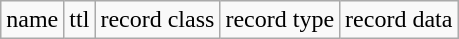<table class="wikitable">
<tr>
<td>name</td>
<td>ttl</td>
<td>record class</td>
<td>record type</td>
<td>record data</td>
</tr>
</table>
